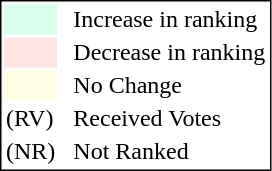<table style="border:1px solid black;">
<tr>
<td style="background:#D8FFEB; width:20px;"></td>
<td> </td>
<td>Increase in ranking</td>
</tr>
<tr>
<td style="background:#FFE6E6; width:20px;"></td>
<td> </td>
<td>Decrease in ranking</td>
</tr>
<tr>
<td style="background:#FFFFE6; width:20px;"></td>
<td> </td>
<td>No Change</td>
</tr>
<tr>
<td>(RV)</td>
<td> </td>
<td>Received Votes</td>
</tr>
<tr>
<td>(NR)</td>
<td> </td>
<td>Not Ranked</td>
</tr>
</table>
